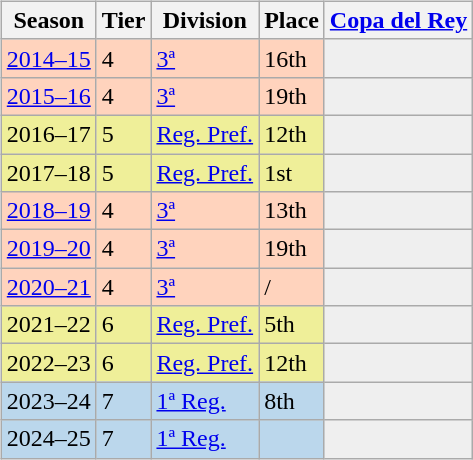<table>
<tr>
<td valign="top" width=0%><br><table class="wikitable">
<tr style="background:#f0f6fa;">
<th>Season</th>
<th>Tier</th>
<th>Division</th>
<th>Place</th>
<th><a href='#'>Copa del Rey</a></th>
</tr>
<tr>
<td style="background:#FFD3BD;"><a href='#'>2014–15</a></td>
<td style="background:#FFD3BD;">4</td>
<td style="background:#FFD3BD;"><a href='#'>3ª</a></td>
<td style="background:#FFD3BD;">16th</td>
<th style="background:#efefef;"></th>
</tr>
<tr>
<td style="background:#FFD3BD;"><a href='#'>2015–16</a></td>
<td style="background:#FFD3BD;">4</td>
<td style="background:#FFD3BD;"><a href='#'>3ª</a></td>
<td style="background:#FFD3BD;">19th</td>
<th style="background:#efefef;"></th>
</tr>
<tr>
<td style="background:#EFEF99;">2016–17</td>
<td style="background:#EFEF99;">5</td>
<td style="background:#EFEF99;"><a href='#'>Reg. Pref.</a></td>
<td style="background:#EFEF99;">12th</td>
<th style="background:#efefef;"></th>
</tr>
<tr>
<td style="background:#EFEF99;">2017–18</td>
<td style="background:#EFEF99;">5</td>
<td style="background:#EFEF99;"><a href='#'>Reg. Pref.</a></td>
<td style="background:#EFEF99;">1st</td>
<th style="background:#efefef;"></th>
</tr>
<tr>
<td style="background:#FFD3BD;"><a href='#'>2018–19</a></td>
<td style="background:#FFD3BD;">4</td>
<td style="background:#FFD3BD;"><a href='#'>3ª</a></td>
<td style="background:#FFD3BD;">13th</td>
<td style="background:#efefef;"></td>
</tr>
<tr>
<td style="background:#FFD3BD;"><a href='#'>2019–20</a></td>
<td style="background:#FFD3BD;">4</td>
<td style="background:#FFD3BD;"><a href='#'>3ª</a></td>
<td style="background:#FFD3BD;">19th</td>
<td style="background:#efefef;"></td>
</tr>
<tr>
<td style="background:#FFD3BD;"><a href='#'>2020–21</a></td>
<td style="background:#FFD3BD;">4</td>
<td style="background:#FFD3BD;"><a href='#'>3ª</a></td>
<td style="background:#FFD3BD;"> / </td>
<td style="background:#efefef;"></td>
</tr>
<tr>
<td style="background:#EFEF99;">2021–22</td>
<td style="background:#EFEF99;">6</td>
<td style="background:#EFEF99;"><a href='#'>Reg. Pref.</a></td>
<td style="background:#EFEF99;">5th</td>
<th style="background:#efefef;"></th>
</tr>
<tr>
<td style="background:#EFEF99;">2022–23</td>
<td style="background:#EFEF99;">6</td>
<td style="background:#EFEF99;"><a href='#'>Reg. Pref.</a></td>
<td style="background:#EFEF99;">12th</td>
<th style="background:#efefef;"></th>
</tr>
<tr>
<td style="background:#BBD7EC;">2023–24</td>
<td style="background:#BBD7EC;">7</td>
<td style="background:#BBD7EC;"><a href='#'>1ª Reg.</a></td>
<td style="background:#BBD7EC;">8th</td>
<th style="background:#efefef;"></th>
</tr>
<tr>
<td style="background:#BBD7EC;">2024–25</td>
<td style="background:#BBD7EC;">7</td>
<td style="background:#BBD7EC;"><a href='#'>1ª Reg.</a></td>
<td style="background:#BBD7EC;"></td>
<th style="background:#efefef;"></th>
</tr>
</table>
</td>
</tr>
</table>
